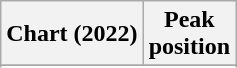<table class="wikitable sortable plainrowheaders" style="text-align:center">
<tr>
<th scope="col">Chart (2022)</th>
<th scope="col">Peak<br>position</th>
</tr>
<tr>
</tr>
<tr>
</tr>
<tr>
</tr>
</table>
